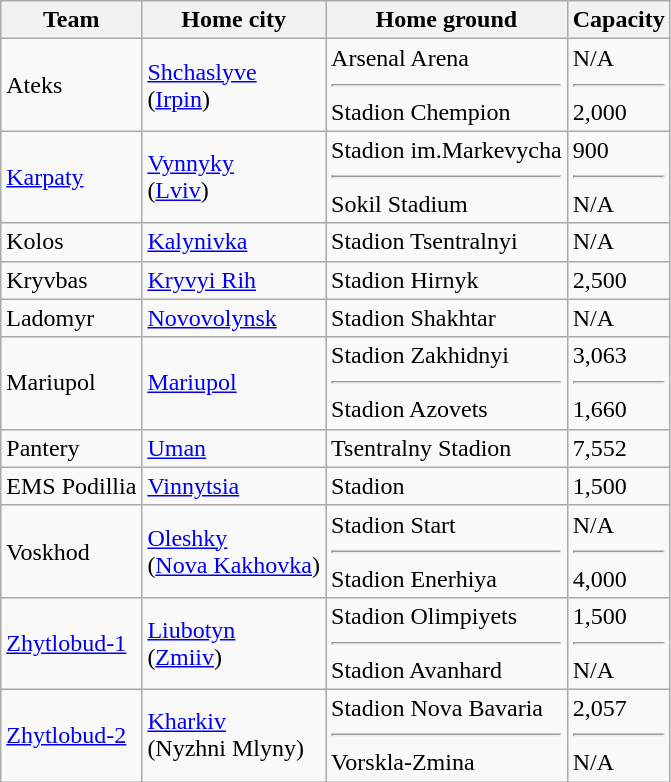<table class="wikitable sortable">
<tr>
<th>Team</th>
<th>Home city</th>
<th>Home ground</th>
<th>Capacity</th>
</tr>
<tr>
<td data-sort-value="Ateks">Ateks</td>
<td><a href='#'>Shchaslyve</a><br>(<a href='#'>Irpin</a>)</td>
<td>Arsenal Arena<hr>Stadion Chempion</td>
<td>N/A<hr>2,000</td>
</tr>
<tr>
<td data-sort-value="Karpaty"><a href='#'>Karpaty</a></td>
<td><a href='#'>Vynnyky</a><br>(<a href='#'>Lviv</a>)</td>
<td>Stadion im.Markevycha<hr>Sokil Stadium</td>
<td>900<hr>N/A</td>
</tr>
<tr>
<td data-sort-value="Kolos">Kolos</td>
<td><a href='#'>Kalynivka</a></td>
<td>Stadion Tsentralnyi</td>
<td>N/A</td>
</tr>
<tr>
<td data-sort-value="Kryvbas">Kryvbas</td>
<td><a href='#'>Kryvyi Rih</a></td>
<td>Stadion Hirnyk</td>
<td>2,500</td>
</tr>
<tr>
<td data-sort-value="Ladomyr">Ladomyr</td>
<td><a href='#'>Novovolynsk</a></td>
<td>Stadion Shakhtar</td>
<td>N/A</td>
</tr>
<tr>
<td data-sort-value="Mariupilchanka">Mariupol</td>
<td><a href='#'>Mariupol</a></td>
<td>Stadion Zakhidnyi<hr>Stadion Azovets</td>
<td>3,063<hr>1,660</td>
</tr>
<tr>
<td data-sort-value="Pantery">Pantery</td>
<td><a href='#'>Uman</a></td>
<td>Tsentralny Stadion</td>
<td>7,552</td>
</tr>
<tr>
<td data-sort-value="Podillia">EMS Podillia</td>
<td><a href='#'>Vinnytsia</a></td>
<td>Stadion </td>
<td>1,500</td>
</tr>
<tr>
<td data-sort-value="Voskhod">Voskhod</td>
<td><a href='#'>Oleshky</a><br>(<a href='#'>Nova Kakhovka</a>)</td>
<td>Stadion Start<hr>Stadion Enerhiya</td>
<td>N/A<hr>4,000</td>
</tr>
<tr>
<td data-sort-value="Zhytlobud-1"><a href='#'>Zhytlobud-1</a></td>
<td><a href='#'>Liubotyn</a><br>(<a href='#'>Zmiiv</a>)</td>
<td>Stadion Olimpiyets<hr>Stadion Avanhard</td>
<td>1,500<hr>N/A</td>
</tr>
<tr>
<td data-sort-value="Zhytlobud-2"><a href='#'>Zhytlobud-2</a></td>
<td><a href='#'>Kharkiv</a><br>(Nyzhni Mlyny)</td>
<td>Stadion Nova Bavaria<hr>Vorskla-Zmina</td>
<td>2,057<hr>N/A</td>
</tr>
</table>
